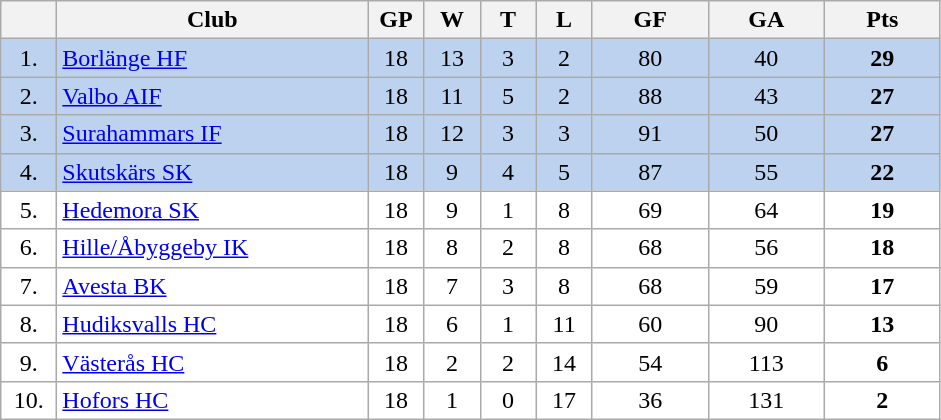<table class="wikitable">
<tr>
<th width="30"></th>
<th width="200">Club</th>
<th width="30">GP</th>
<th width="30">W</th>
<th width="30">T</th>
<th width="30">L</th>
<th width="70">GF</th>
<th width="70">GA</th>
<th width="70">Pts</th>
</tr>
<tr bgcolor="#BCD2EE" align="center">
<td>1.</td>
<td align="left"><a href='#'>Borlänge HF</a></td>
<td>18</td>
<td>13</td>
<td>3</td>
<td>2</td>
<td>80</td>
<td>40</td>
<td><strong>29</strong></td>
</tr>
<tr bgcolor="#BCD2EE" align="center">
<td>2.</td>
<td align="left"><a href='#'>Valbo AIF</a></td>
<td>18</td>
<td>11</td>
<td>5</td>
<td>2</td>
<td>88</td>
<td>43</td>
<td><strong>27</strong></td>
</tr>
<tr bgcolor="#BCD2EE" align="center">
<td>3.</td>
<td align="left"><a href='#'>Surahammars IF</a></td>
<td>18</td>
<td>12</td>
<td>3</td>
<td>3</td>
<td>91</td>
<td>50</td>
<td><strong>27</strong></td>
</tr>
<tr bgcolor="#BCD2EE" align="center">
<td>4.</td>
<td align="left"><a href='#'>Skutskärs SK</a></td>
<td>18</td>
<td>9</td>
<td>4</td>
<td>5</td>
<td>87</td>
<td>55</td>
<td><strong>22</strong></td>
</tr>
<tr bgcolor="#FFFFFF" align="center">
<td>5.</td>
<td align="left"><a href='#'>Hedemora SK</a></td>
<td>18</td>
<td>9</td>
<td>1</td>
<td>8</td>
<td>69</td>
<td>64</td>
<td><strong>19</strong></td>
</tr>
<tr bgcolor="#FFFFFF" align="center">
<td>6.</td>
<td align="left"><a href='#'>Hille/Åbyggeby IK</a></td>
<td>18</td>
<td>8</td>
<td>2</td>
<td>8</td>
<td>68</td>
<td>56</td>
<td><strong>18</strong></td>
</tr>
<tr bgcolor="#FFFFFF" align="center">
<td>7.</td>
<td align="left"><a href='#'>Avesta BK</a></td>
<td>18</td>
<td>7</td>
<td>3</td>
<td>8</td>
<td>68</td>
<td>59</td>
<td><strong>17</strong></td>
</tr>
<tr bgcolor="#FFFFFF" align="center">
<td>8.</td>
<td align="left"><a href='#'>Hudiksvalls HC</a></td>
<td>18</td>
<td>6</td>
<td>1</td>
<td>11</td>
<td>60</td>
<td>90</td>
<td><strong>13</strong></td>
</tr>
<tr bgcolor="#FFFFFF" align="center">
<td>9.</td>
<td align="left"><a href='#'>Västerås HC</a></td>
<td>18</td>
<td>2</td>
<td>2</td>
<td>14</td>
<td>54</td>
<td>113</td>
<td><strong>6</strong></td>
</tr>
<tr bgcolor="#FFFFFF" align="center">
<td>10.</td>
<td align="left"><a href='#'>Hofors HC</a></td>
<td>18</td>
<td>1</td>
<td>0</td>
<td>17</td>
<td>36</td>
<td>131</td>
<td><strong>2</strong></td>
</tr>
</table>
